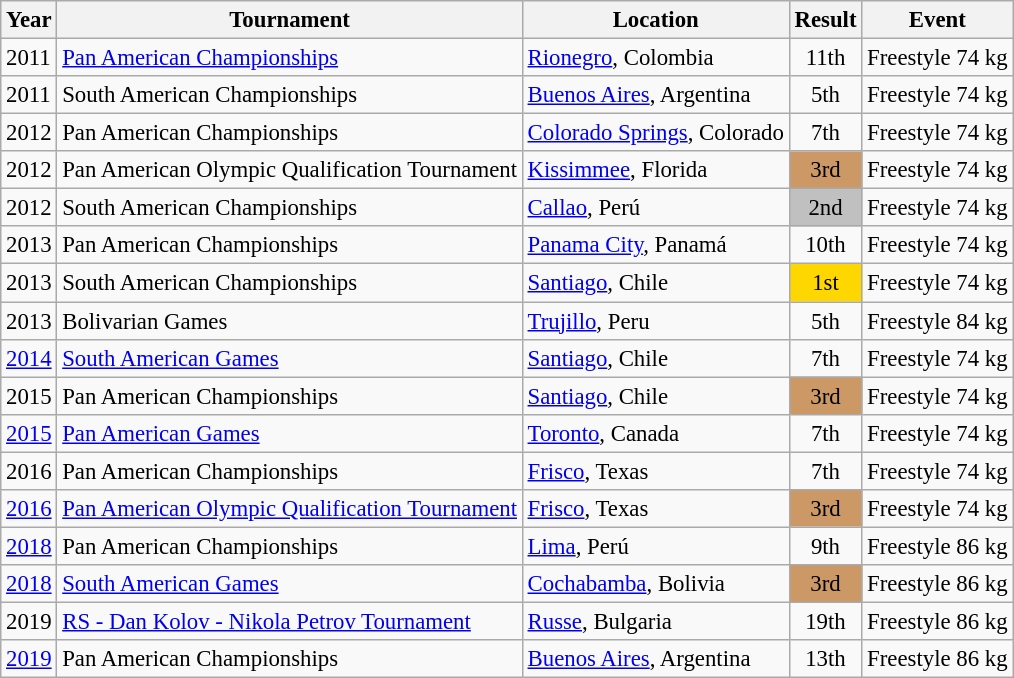<table class="wikitable" style="font-size:95%;">
<tr>
<th>Year</th>
<th>Tournament</th>
<th>Location</th>
<th>Result</th>
<th>Event</th>
</tr>
<tr>
<td>2011</td>
<td><a href='#'>Pan American Championships</a></td>
<td> <a href='#'>Rionegro</a>, Colombia</td>
<td align="center">11th</td>
<td>Freestyle 74 kg</td>
</tr>
<tr>
<td>2011</td>
<td>South American Championships</td>
<td> <a href='#'>Buenos Aires</a>, Argentina</td>
<td align="center">5th</td>
<td>Freestyle 74 kg</td>
</tr>
<tr>
<td>2012</td>
<td>Pan American Championships</td>
<td> <a href='#'>Colorado Springs</a>, Colorado</td>
<td align="center">7th</td>
<td>Freestyle 74 kg</td>
</tr>
<tr>
<td>2012</td>
<td>Pan American Olympic Qualification Tournament</td>
<td> <a href='#'>Kissimmee</a>, Florida</td>
<td align="center" bgcolor="cc9966">3rd</td>
<td>Freestyle 74 kg</td>
</tr>
<tr>
<td>2012</td>
<td>South American Championships</td>
<td> <a href='#'>Callao</a>, Perú</td>
<td align="center" bgcolor="C0C0C0">2nd</td>
<td>Freestyle 74 kg</td>
</tr>
<tr>
<td>2013</td>
<td>Pan American Championships</td>
<td> <a href='#'>Panama City</a>, Panamá</td>
<td align="center">10th</td>
<td>Freestyle 74 kg</td>
</tr>
<tr>
<td>2013</td>
<td>South American Championships</td>
<td> <a href='#'>Santiago</a>, Chile</td>
<td align="center" bgcolor="#FFD700">1st</td>
<td>Freestyle 74 kg</td>
</tr>
<tr>
<td>2013</td>
<td>Bolivarian Games</td>
<td> <a href='#'>Trujillo</a>, Peru</td>
<td align="center">5th</td>
<td>Freestyle 84 kg</td>
</tr>
<tr>
<td><a href='#'>2014</a></td>
<td><a href='#'>South American Games</a></td>
<td> <a href='#'>Santiago</a>, Chile</td>
<td align="center">7th</td>
<td>Freestyle 74 kg</td>
</tr>
<tr>
<td>2015</td>
<td>Pan American Championships</td>
<td> <a href='#'>Santiago</a>, Chile</td>
<td align="center" bgcolor="cc9966">3rd</td>
<td>Freestyle 74 kg</td>
</tr>
<tr>
<td><a href='#'>2015</a></td>
<td><a href='#'>Pan American Games</a></td>
<td> <a href='#'>Toronto</a>, Canada</td>
<td align="center">7th</td>
<td>Freestyle 74 kg</td>
</tr>
<tr>
<td>2016</td>
<td>Pan American Championships</td>
<td> <a href='#'>Frisco</a>, Texas</td>
<td align="center">7th</td>
<td>Freestyle 74 kg</td>
</tr>
<tr>
<td><a href='#'>2016</a></td>
<td><a href='#'>Pan American Olympic Qualification Tournament</a></td>
<td> <a href='#'>Frisco</a>, Texas</td>
<td align="center" bgcolor="cc9966">3rd</td>
<td>Freestyle 74 kg</td>
</tr>
<tr>
<td><a href='#'>2018</a></td>
<td>Pan American Championships</td>
<td> <a href='#'>Lima</a>, Perú</td>
<td align="center">9th</td>
<td>Freestyle 86 kg</td>
</tr>
<tr>
<td><a href='#'>2018</a></td>
<td><a href='#'>South American Games</a></td>
<td> <a href='#'>Cochabamba</a>, Bolivia</td>
<td align="center" bgcolor="cc9966">3rd</td>
<td>Freestyle 86 kg</td>
</tr>
<tr>
<td>2019</td>
<td><a href='#'>RS - Dan Kolov - Nikola Petrov Tournament</a></td>
<td> <a href='#'>Russe</a>, Bulgaria</td>
<td align="center">19th</td>
<td>Freestyle 86 kg</td>
</tr>
<tr>
<td><a href='#'>2019</a></td>
<td>Pan American Championships</td>
<td> <a href='#'>Buenos Aires</a>, Argentina</td>
<td align="center">13th</td>
<td>Freestyle 86 kg</td>
</tr>
</table>
